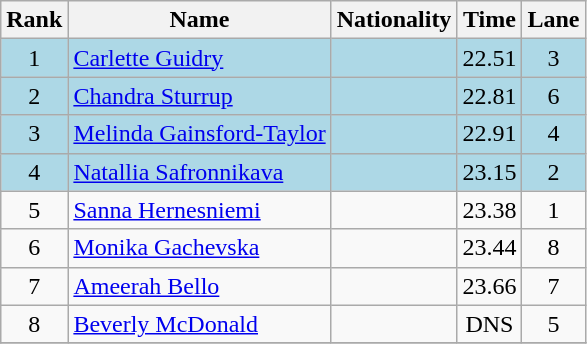<table class="wikitable sortable" style="text-align:center">
<tr>
<th>Rank</th>
<th>Name</th>
<th>Nationality</th>
<th>Time</th>
<th>Lane</th>
</tr>
<tr bgcolor=lightblue>
<td>1</td>
<td align=left><a href='#'>Carlette Guidry</a></td>
<td align=left></td>
<td>22.51</td>
<td>3</td>
</tr>
<tr bgcolor=lightblue>
<td>2</td>
<td align=left><a href='#'>Chandra Sturrup</a></td>
<td align=left></td>
<td>22.81</td>
<td>6</td>
</tr>
<tr bgcolor=lightblue>
<td>3</td>
<td align=left><a href='#'>Melinda Gainsford-Taylor</a></td>
<td align=left></td>
<td>22.91</td>
<td>4</td>
</tr>
<tr bgcolor=lightblue>
<td>4</td>
<td align=left><a href='#'>Natallia Safronnikava</a></td>
<td align=left></td>
<td>23.15</td>
<td>2</td>
</tr>
<tr>
<td>5</td>
<td align=left><a href='#'>Sanna Hernesniemi</a></td>
<td align=left></td>
<td>23.38</td>
<td>1</td>
</tr>
<tr>
<td>6</td>
<td align=left><a href='#'>Monika Gachevska</a></td>
<td align=left></td>
<td>23.44</td>
<td>8</td>
</tr>
<tr>
<td>7</td>
<td align=left><a href='#'>Ameerah Bello</a></td>
<td align=left></td>
<td>23.66</td>
<td>7</td>
</tr>
<tr>
<td>8</td>
<td align=left><a href='#'>Beverly McDonald</a></td>
<td align=left></td>
<td>DNS</td>
<td>5</td>
</tr>
<tr>
</tr>
</table>
